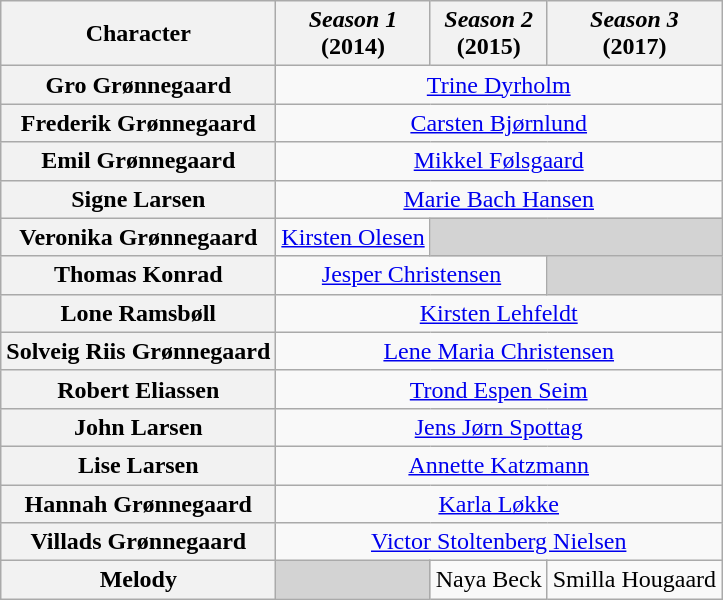<table class="wikitable" style="text-align:center">
<tr>
<th>Character</th>
<th><em>Season 1</em><br>(2014)</th>
<th><em>Season 2</em><br>(2015)</th>
<th><em>Season 3</em><br>(2017)</th>
</tr>
<tr>
<th>Gro Grønnegaard</th>
<td colspan="3"><a href='#'>Trine Dyrholm</a></td>
</tr>
<tr>
<th>Frederik Grønnegaard</th>
<td colspan="3"><a href='#'>Carsten Bjørnlund</a></td>
</tr>
<tr>
<th>Emil Grønnegaard</th>
<td colspan="3"><a href='#'>Mikkel Følsgaard</a></td>
</tr>
<tr>
<th>Signe Larsen</th>
<td colspan="3"><a href='#'>Marie Bach Hansen</a></td>
</tr>
<tr>
<th>Veronika Grønnegaard</th>
<td colspan="1"><a href='#'>Kirsten Olesen</a></td>
<td colspan="2" style="background-color:lightgrey;"> </td>
</tr>
<tr>
<th>Thomas Konrad</th>
<td colspan="2"><a href='#'>Jesper Christensen</a></td>
<td colspan="1" style="background-color:lightgrey;"> </td>
</tr>
<tr>
<th>Lone Ramsbøll</th>
<td colspan="3"><a href='#'>Kirsten Lehfeldt</a></td>
</tr>
<tr>
<th>Solveig Riis Grønnegaard</th>
<td colspan="3"><a href='#'>Lene Maria Christensen</a></td>
</tr>
<tr>
<th>Robert Eliassen</th>
<td colspan="3"><a href='#'>Trond Espen Seim</a></td>
</tr>
<tr>
<th>John Larsen</th>
<td colspan="3"><a href='#'>Jens Jørn Spottag</a></td>
</tr>
<tr>
<th>Lise Larsen</th>
<td colspan="3"><a href='#'>Annette Katzmann</a></td>
</tr>
<tr>
<th>Hannah Grønnegaard</th>
<td colspan="3"><a href='#'>Karla Løkke</a></td>
</tr>
<tr>
<th>Villads Grønnegaard</th>
<td colspan="3"><a href='#'>Victor Stoltenberg Nielsen</a></td>
</tr>
<tr>
<th>Melody</th>
<td colspan="1" style="background-color:lightgrey;"> </td>
<td colspan="1">Naya Beck</td>
<td colspan="1">Smilla Hougaard</td>
</tr>
</table>
